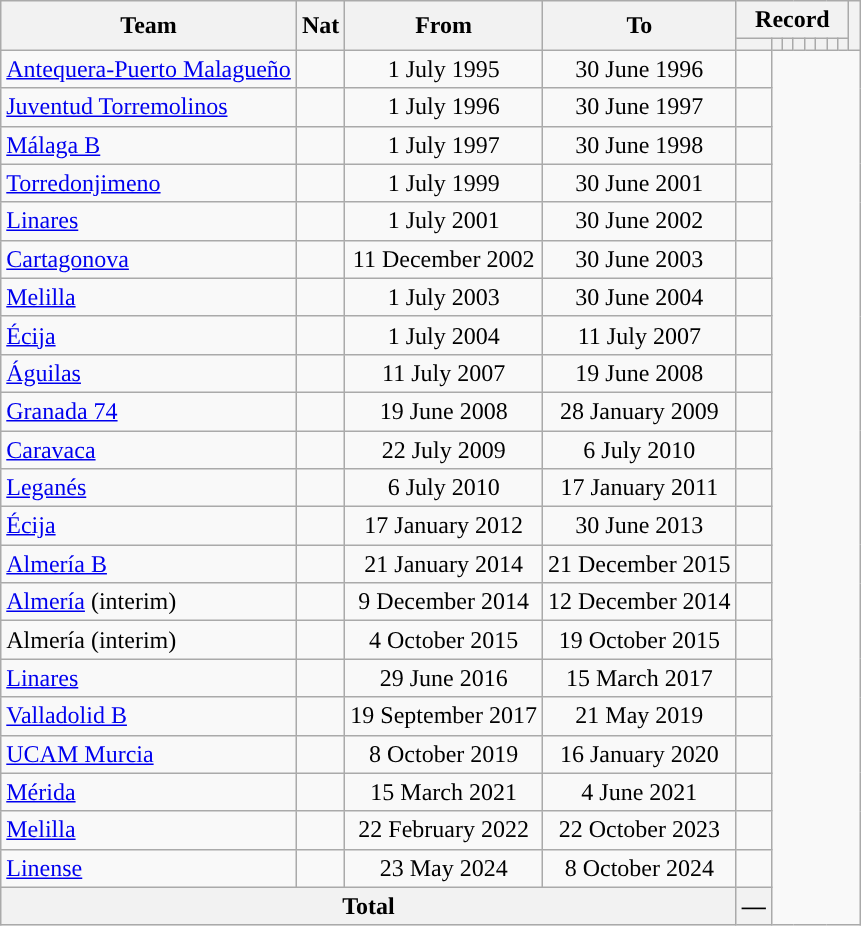<table class="wikitable" style="text-align: center">
<tr>
<th rowspan="2">Team</th>
<th rowspan="2">Nat</th>
<th rowspan="2">From</th>
<th rowspan="2">To</th>
<th colspan="8">Record</th>
<th rowspan=2></th>
</tr>
<tr>
<th></th>
<th></th>
<th></th>
<th></th>
<th></th>
<th></th>
<th></th>
<th></th>
</tr>
<tr>
<td align="left"><a href='#'>Antequera-Puerto Malagueño</a></td>
<td align="center"></td>
<td align="center">1 July 1995</td>
<td align="center">30 June 1996<br></td>
<td></td>
</tr>
<tr>
<td align="left"><a href='#'>Juventud Torremolinos</a></td>
<td align="center"></td>
<td align="center">1 July 1996</td>
<td align="center">30 June 1997<br></td>
<td></td>
</tr>
<tr>
<td align="left"><a href='#'>Málaga B</a></td>
<td align="center"></td>
<td align="center">1 July 1997</td>
<td align="center">30 June 1998<br></td>
<td></td>
</tr>
<tr>
<td align="left"><a href='#'>Torredonjimeno</a></td>
<td align="center"></td>
<td align="center">1 July 1999</td>
<td align="center">30 June 2001<br></td>
<td></td>
</tr>
<tr>
<td align="left"><a href='#'>Linares</a></td>
<td align="center"></td>
<td align="center">1 July 2001</td>
<td align="center">30 June 2002<br></td>
<td></td>
</tr>
<tr>
<td align="left"><a href='#'>Cartagonova</a></td>
<td align="center"></td>
<td align="center">11 December 2002</td>
<td align="center">30 June 2003<br></td>
<td></td>
</tr>
<tr>
<td align="left"><a href='#'>Melilla</a></td>
<td align="center"></td>
<td align="center">1 July 2003</td>
<td align="center">30 June 2004<br></td>
<td></td>
</tr>
<tr>
<td align="left"><a href='#'>Écija</a></td>
<td align="center"></td>
<td align="center">1 July 2004</td>
<td align="center">11 July 2007<br></td>
<td></td>
</tr>
<tr>
<td align="left"><a href='#'>Águilas</a></td>
<td align="center"></td>
<td align="center">11 July 2007</td>
<td align="center">19 June 2008<br></td>
<td></td>
</tr>
<tr>
<td align="left"><a href='#'>Granada 74</a></td>
<td align="center"></td>
<td align="center">19 June 2008</td>
<td align="center">28 January 2009<br></td>
<td></td>
</tr>
<tr>
<td align="left"><a href='#'>Caravaca</a></td>
<td align="center"></td>
<td align="center">22 July 2009</td>
<td align="center">6 July 2010<br></td>
<td></td>
</tr>
<tr>
<td align="left"><a href='#'>Leganés</a></td>
<td align="center"></td>
<td align="center">6 July 2010</td>
<td align="center">17 January 2011<br></td>
<td></td>
</tr>
<tr>
<td align="left"><a href='#'>Écija</a></td>
<td align="center"></td>
<td align="center">17 January 2012</td>
<td align="center">30 June 2013<br></td>
<td></td>
</tr>
<tr>
<td align="left"><a href='#'>Almería B</a></td>
<td align="center"></td>
<td align="center">21 January 2014</td>
<td align="center">21 December 2015<br></td>
<td></td>
</tr>
<tr>
<td align="left"><a href='#'>Almería</a> (interim)</td>
<td align="center"></td>
<td align="center">9 December 2014</td>
<td align="center">12 December 2014<br></td>
<td></td>
</tr>
<tr>
<td align="left">Almería (interim)</td>
<td align="center"></td>
<td align="center">4 October 2015</td>
<td align="center">19 October 2015<br></td>
<td></td>
</tr>
<tr>
<td align="left"><a href='#'>Linares</a></td>
<td align="center"></td>
<td align="center">29 June 2016</td>
<td align="center">15 March 2017<br></td>
<td></td>
</tr>
<tr>
<td align="left"><a href='#'>Valladolid B</a></td>
<td align="center"></td>
<td align="center">19 September 2017</td>
<td align="center">21 May 2019<br></td>
<td></td>
</tr>
<tr>
<td align="left"><a href='#'>UCAM Murcia</a></td>
<td align="center"></td>
<td align="center">8 October 2019</td>
<td align="center">16 January 2020<br></td>
<td></td>
</tr>
<tr>
<td align="left"><a href='#'>Mérida</a></td>
<td align="center"></td>
<td align="center">15 March 2021</td>
<td align="center">4 June 2021<br></td>
<td></td>
</tr>
<tr>
<td align="left"><a href='#'>Melilla</a></td>
<td align="center"></td>
<td align="center">22 February 2022</td>
<td align="center">22 October 2023<br></td>
<td></td>
</tr>
<tr>
<td align="left"><a href='#'>Linense</a></td>
<td align="center"></td>
<td align="center">23 May 2024</td>
<td align="center">8 October 2024<br></td>
<td></td>
</tr>
<tr>
<th colspan="4">Total<br></th>
<th>—</th>
</tr>
</table>
